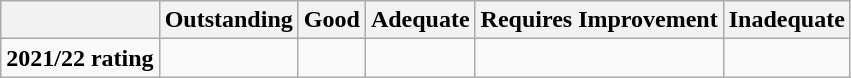<table class="wikitable">
<tr>
<th></th>
<th>Outstanding</th>
<th>Good</th>
<th>Adequate</th>
<th>Requires Improvement</th>
<th>Inadequate</th>
</tr>
<tr style="vertical-align:top;" |>
<td><strong>2021/22 rating</strong></td>
<td></td>
<td></td>
<td></td>
<td></td>
<td></td>
</tr>
</table>
